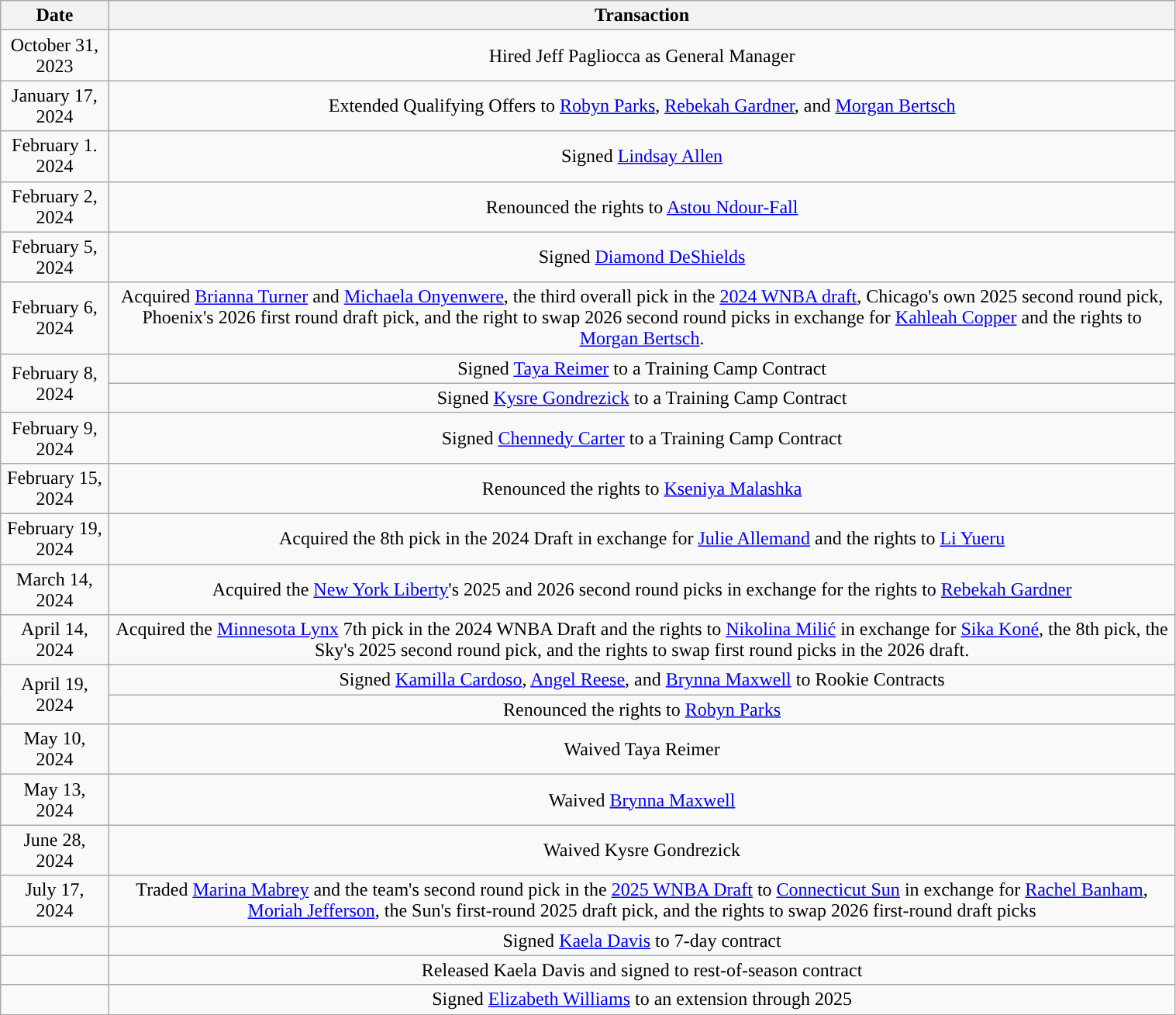<table class="wikitable" style="width:80%; text-align:center;">
<tr>
<th>Date</th>
<th>Transaction</th>
</tr>
<tr>
<td>October 31, 2023</td>
<td>Hired Jeff Pagliocca as General Manager</td>
</tr>
<tr>
<td>January 17, 2024</td>
<td>Extended Qualifying Offers to <a href='#'>Robyn Parks</a>, <a href='#'>Rebekah Gardner</a>, and <a href='#'>Morgan Bertsch</a></td>
</tr>
<tr>
<td>February 1. 2024</td>
<td>Signed <a href='#'>Lindsay Allen</a></td>
</tr>
<tr>
<td>February 2, 2024</td>
<td>Renounced the rights to <a href='#'>Astou Ndour-Fall</a></td>
</tr>
<tr>
<td>February 5, 2024</td>
<td>Signed <a href='#'>Diamond DeShields</a></td>
</tr>
<tr>
<td>February 6, 2024</td>
<td>Acquired <a href='#'>Brianna Turner</a> and <a href='#'>Michaela Onyenwere</a>, the third overall pick in the <a href='#'>2024 WNBA draft</a>, Chicago's own 2025 second round pick, Phoenix's 2026 first round draft pick, and the right to swap 2026 second round picks in exchange for <a href='#'>Kahleah Copper</a> and the rights to <a href='#'>Morgan Bertsch</a>.</td>
</tr>
<tr>
<td rowspan=2>February 8, 2024</td>
<td>Signed <a href='#'>Taya Reimer</a> to a Training Camp Contract</td>
</tr>
<tr>
<td>Signed <a href='#'>Kysre Gondrezick</a> to a Training Camp Contract</td>
</tr>
<tr>
<td>February 9, 2024</td>
<td>Signed <a href='#'>Chennedy Carter</a> to a Training Camp Contract</td>
</tr>
<tr>
<td>February 15, 2024</td>
<td>Renounced the rights to <a href='#'>Kseniya Malashka</a></td>
</tr>
<tr>
<td>February 19, 2024</td>
<td>Acquired the 8th pick in the 2024 Draft in exchange for <a href='#'>Julie Allemand</a> and the rights to <a href='#'>Li Yueru</a></td>
</tr>
<tr>
<td>March 14, 2024</td>
<td>Acquired the <a href='#'>New York Liberty</a>'s 2025 and 2026 second round picks in exchange for the rights to <a href='#'>Rebekah Gardner</a></td>
</tr>
<tr>
<td>April 14, 2024</td>
<td>Acquired the <a href='#'>Minnesota Lynx</a> 7th pick in the 2024 WNBA Draft and the rights to <a href='#'>Nikolina Milić</a> in exchange for <a href='#'>Sika Koné</a>, the 8th pick,  the Sky's 2025 second round pick, and the rights to swap first round picks in the 2026 draft.</td>
</tr>
<tr>
<td rowspan=2>April 19, 2024</td>
<td>Signed <a href='#'>Kamilla Cardoso</a>, <a href='#'>Angel Reese</a>, and <a href='#'>Brynna Maxwell</a> to Rookie Contracts</td>
</tr>
<tr>
<td>Renounced the rights to <a href='#'>Robyn Parks</a></td>
</tr>
<tr>
<td>May 10, 2024</td>
<td>Waived Taya Reimer</td>
</tr>
<tr>
<td>May 13, 2024</td>
<td>Waived <a href='#'>Brynna Maxwell</a></td>
</tr>
<tr>
<td>June 28, 2024</td>
<td>Waived Kysre Gondrezick</td>
</tr>
<tr>
<td>July 17, 2024</td>
<td>Traded <a href='#'>Marina Mabrey</a> and the team's second round pick in the <a href='#'>2025 WNBA Draft</a> to <a href='#'>Connecticut Sun</a> in exchange for <a href='#'>Rachel Banham</a>, <a href='#'>Moriah Jefferson</a>, the Sun's first-round 2025 draft pick, and the rights to swap 2026 first-round draft picks</td>
</tr>
<tr>
<td></td>
<td>Signed <a href='#'>Kaela Davis</a> to 7-day contract</td>
</tr>
<tr>
<td></td>
<td>Released Kaela Davis and signed to rest-of-season contract</td>
</tr>
<tr>
<td></td>
<td>Signed <a href='#'>Elizabeth Williams</a> to an extension through 2025</td>
</tr>
</table>
